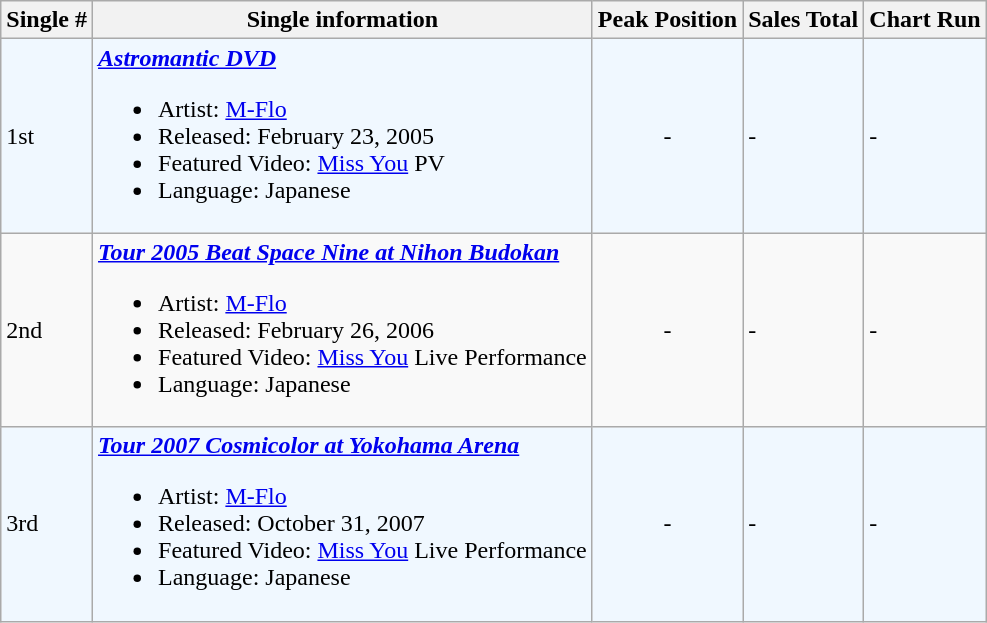<table class="wikitable">
<tr>
<th>Single #</th>
<th>Single information</th>
<th>Peak Position</th>
<th>Sales Total</th>
<th>Chart Run</th>
</tr>
<tr bgcolor="#F0F8FF">
<td>1st</td>
<td><strong><em><a href='#'>Astromantic DVD</a></em></strong><br><ul><li>Artist: <a href='#'>M-Flo</a></li><li>Released: February 23, 2005</li><li>Featured Video: <a href='#'>Miss You</a> PV</li><li>Language: Japanese</li></ul></td>
<td align="center">-</td>
<td>-</td>
<td>-</td>
</tr>
<tr>
<td>2nd</td>
<td><strong><em><a href='#'>Tour 2005 Beat Space Nine at Nihon Budokan</a></em></strong><br><ul><li>Artist: <a href='#'>M-Flo</a></li><li>Released: February 26, 2006</li><li>Featured Video: <a href='#'>Miss You</a> Live Performance</li><li>Language: Japanese</li></ul></td>
<td align="center">-</td>
<td>-</td>
<td>-</td>
</tr>
<tr bgcolor="#F0F8FF">
<td>3rd</td>
<td><strong><em><a href='#'>Tour 2007 Cosmicolor at Yokohama Arena</a></em></strong><br><ul><li>Artist: <a href='#'>M-Flo</a></li><li>Released: October 31, 2007</li><li>Featured Video: <a href='#'>Miss You</a> Live Performance</li><li>Language: Japanese</li></ul></td>
<td align="center">-</td>
<td>-</td>
<td>-</td>
</tr>
</table>
